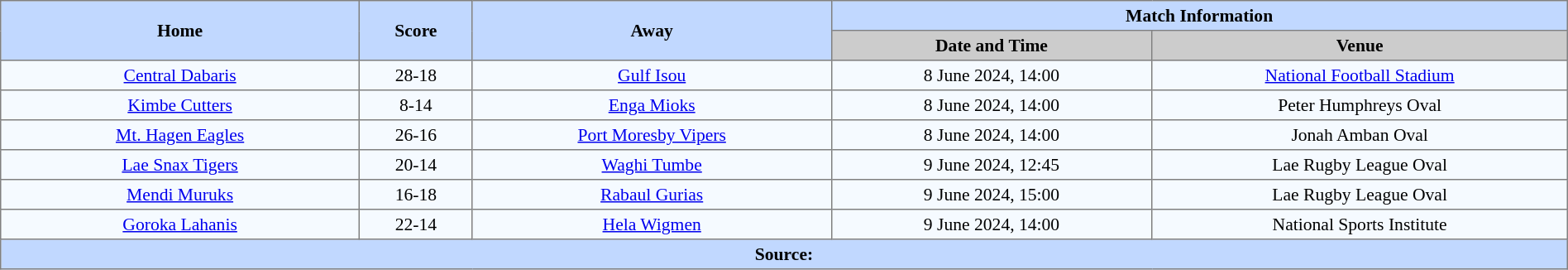<table border=1 style="border-collapse:collapse; font-size:90%; text-align:center;" cellpadding=3 cellspacing=0 width=100%>
<tr style="background:#C1D8ff;">
<th rowspan="2" width="19%">Home</th>
<th rowspan="2" width="6%">Score</th>
<th rowspan="2" width="19%">Away</th>
<th colspan="4">Match Information</th>
</tr>
<tr bgcolor="#CCCCCC">
<th width="17%">Date and Time</th>
<th width="22%">Venue</th>
</tr>
<tr bgcolor="#F5FAFF">
<td> <a href='#'>Central Dabaris</a></td>
<td>28-18</td>
<td> <a href='#'>Gulf Isou</a></td>
<td>8 June 2024, 14:00</td>
<td><a href='#'>National Football Stadium</a></td>
</tr>
<tr bgcolor="#F5FAFF">
<td> <a href='#'>Kimbe Cutters</a></td>
<td>8-14</td>
<td><a href='#'>Enga Mioks</a></td>
<td>8 June 2024, 14:00</td>
<td>Peter Humphreys Oval</td>
</tr>
<tr bgcolor="#F5FAFF">
<td><a href='#'>Mt. Hagen Eagles</a></td>
<td>26-16</td>
<td> <a href='#'>Port Moresby Vipers</a></td>
<td>8 June 2024, 14:00</td>
<td>Jonah Amban Oval</td>
</tr>
<tr bgcolor="#F5FAFF">
<td> <a href='#'>Lae Snax Tigers</a></td>
<td>20-14</td>
<td><a href='#'>Waghi Tumbe</a></td>
<td>9 June 2024, 12:45</td>
<td>Lae Rugby League Oval</td>
</tr>
<tr bgcolor="#F5FAFF">
<td><a href='#'>Mendi Muruks</a></td>
<td>16-18</td>
<td><a href='#'>Rabaul Gurias</a></td>
<td>9 June 2024, 15:00</td>
<td>Lae Rugby League Oval</td>
</tr>
<tr bgcolor="#F5FAFF">
<td><a href='#'>Goroka Lahanis</a></td>
<td>22-14</td>
<td><a href='#'>Hela Wigmen</a></td>
<td>9 June 2024, 14:00</td>
<td>National Sports Institute</td>
</tr>
<tr bgcolor="#C1D8FF">
<th colspan="7">Source:</th>
</tr>
</table>
